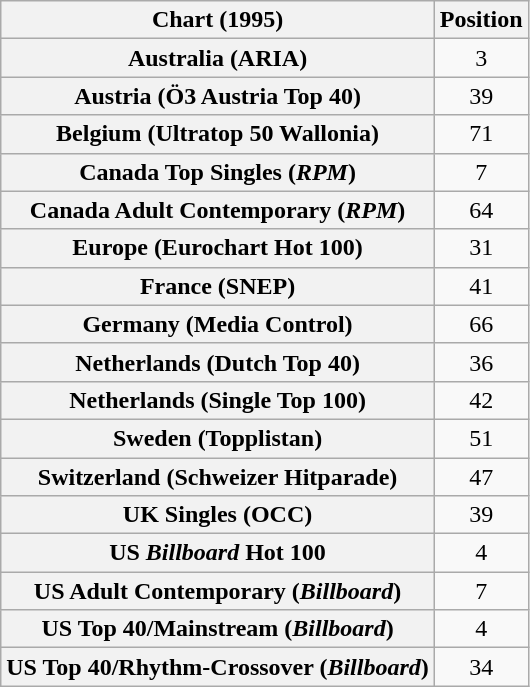<table class="wikitable sortable plainrowheaders" style="text-align:center">
<tr>
<th>Chart (1995)</th>
<th>Position</th>
</tr>
<tr>
<th scope="row">Australia (ARIA)</th>
<td>3</td>
</tr>
<tr>
<th scope="row">Austria (Ö3 Austria Top 40)</th>
<td>39</td>
</tr>
<tr>
<th scope="row">Belgium (Ultratop 50 Wallonia)</th>
<td>71</td>
</tr>
<tr>
<th scope="row">Canada Top Singles (<em>RPM</em>)</th>
<td>7</td>
</tr>
<tr>
<th scope="row">Canada Adult Contemporary (<em>RPM</em>)</th>
<td>64</td>
</tr>
<tr>
<th scope="row">Europe (Eurochart Hot 100)</th>
<td>31</td>
</tr>
<tr>
<th scope="row">France (SNEP)</th>
<td>41</td>
</tr>
<tr>
<th scope="row">Germany (Media Control)</th>
<td>66</td>
</tr>
<tr>
<th scope="row">Netherlands (Dutch Top 40)</th>
<td>36</td>
</tr>
<tr>
<th scope="row">Netherlands (Single Top 100)</th>
<td>42</td>
</tr>
<tr>
<th scope="row">Sweden (Topplistan)</th>
<td>51</td>
</tr>
<tr>
<th scope="row">Switzerland (Schweizer Hitparade)</th>
<td>47</td>
</tr>
<tr>
<th scope="row">UK Singles (OCC)</th>
<td>39</td>
</tr>
<tr>
<th scope="row">US <em>Billboard</em> Hot 100</th>
<td>4</td>
</tr>
<tr>
<th scope="row">US Adult Contemporary (<em>Billboard</em>)</th>
<td>7</td>
</tr>
<tr>
<th scope="row">US Top 40/Mainstream (<em>Billboard</em>)</th>
<td>4</td>
</tr>
<tr>
<th scope="row">US Top 40/Rhythm-Crossover (<em>Billboard</em>)</th>
<td>34</td>
</tr>
</table>
